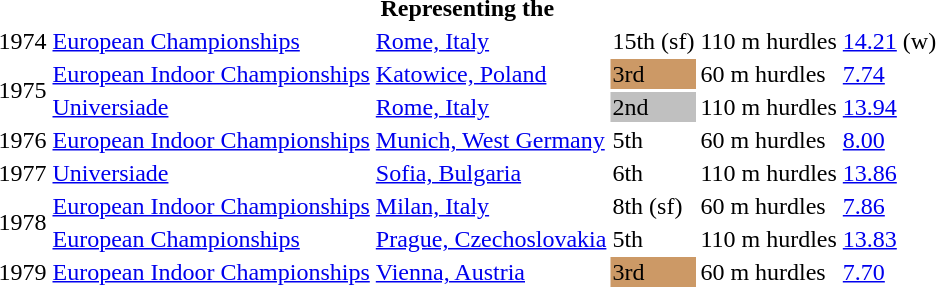<table>
<tr>
<th colspan="6">Representing the </th>
</tr>
<tr>
<td>1974</td>
<td><a href='#'>European Championships</a></td>
<td><a href='#'>Rome, Italy</a></td>
<td>15th (sf)</td>
<td>110 m hurdles</td>
<td><a href='#'>14.21</a> (w)</td>
</tr>
<tr>
<td rowspan=2>1975</td>
<td><a href='#'>European Indoor Championships</a></td>
<td><a href='#'>Katowice, Poland</a></td>
<td bgcolor=cc9966>3rd</td>
<td>60 m hurdles</td>
<td><a href='#'>7.74</a></td>
</tr>
<tr>
<td><a href='#'>Universiade</a></td>
<td><a href='#'>Rome, Italy</a></td>
<td bgcolor=silver>2nd</td>
<td>110 m hurdles</td>
<td><a href='#'>13.94</a></td>
</tr>
<tr>
<td>1976</td>
<td><a href='#'>European Indoor Championships</a></td>
<td><a href='#'>Munich, West Germany</a></td>
<td>5th</td>
<td>60 m hurdles</td>
<td><a href='#'>8.00</a></td>
</tr>
<tr>
<td>1977</td>
<td><a href='#'>Universiade</a></td>
<td><a href='#'>Sofia, Bulgaria</a></td>
<td>6th</td>
<td>110 m hurdles</td>
<td><a href='#'>13.86</a></td>
</tr>
<tr>
<td rowspan=2>1978</td>
<td><a href='#'>European Indoor Championships</a></td>
<td><a href='#'>Milan, Italy</a></td>
<td>8th (sf)</td>
<td>60 m hurdles</td>
<td><a href='#'>7.86</a></td>
</tr>
<tr>
<td><a href='#'>European Championships</a></td>
<td><a href='#'>Prague, Czechoslovakia</a></td>
<td>5th</td>
<td>110 m hurdles</td>
<td><a href='#'>13.83</a></td>
</tr>
<tr>
<td>1979</td>
<td><a href='#'>European Indoor Championships</a></td>
<td><a href='#'>Vienna, Austria</a></td>
<td bgcolor=cc9966>3rd</td>
<td>60 m hurdles</td>
<td><a href='#'>7.70</a></td>
</tr>
</table>
